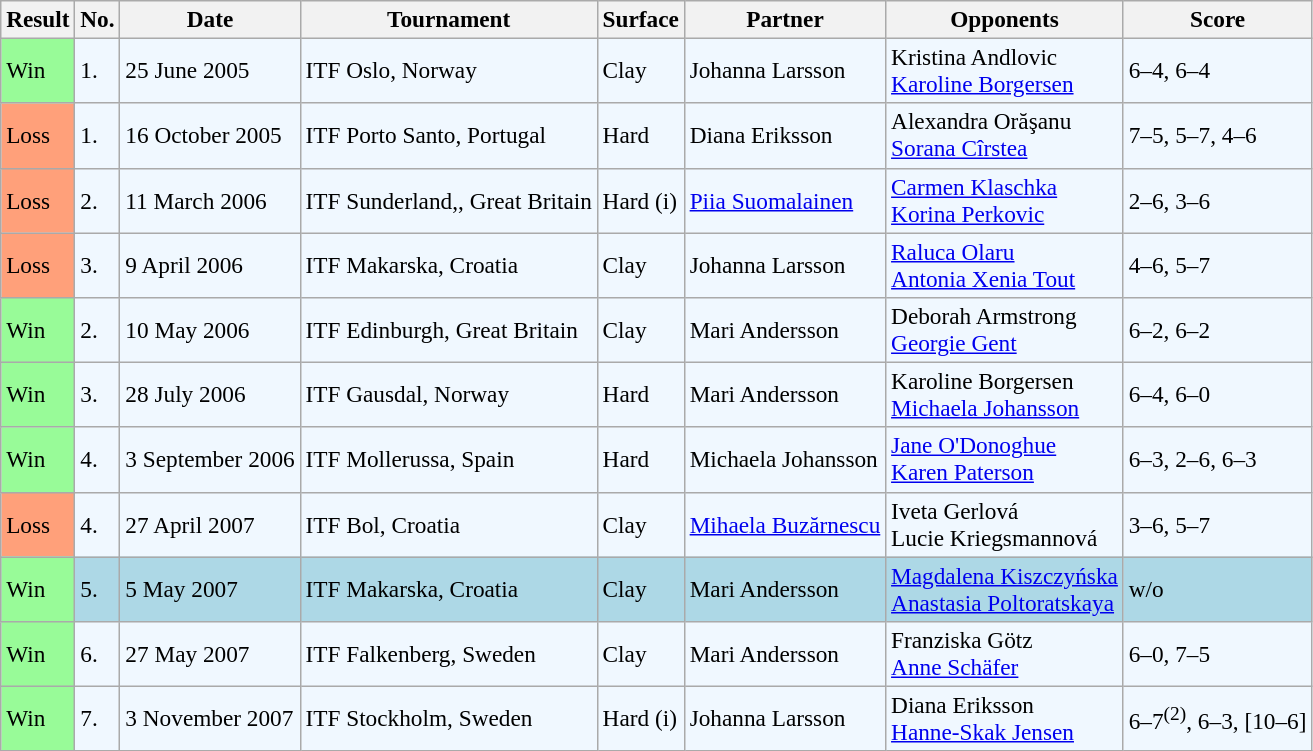<table class="sortable wikitable" style=font-size:97%>
<tr>
<th>Result</th>
<th>No.</th>
<th>Date</th>
<th>Tournament</th>
<th>Surface</th>
<th>Partner</th>
<th>Opponents</th>
<th>Score</th>
</tr>
<tr style="background:#f0f8ff;">
<td style="background:#98fb98;">Win</td>
<td>1.</td>
<td>25 June 2005</td>
<td>ITF Oslo, Norway</td>
<td>Clay</td>
<td> Johanna Larsson</td>
<td> Kristina Andlovic <br>  <a href='#'>Karoline Borgersen</a></td>
<td>6–4, 6–4</td>
</tr>
<tr style="background:#f0f8ff;">
<td style="background:#ffa07a;">Loss</td>
<td>1.</td>
<td>16 October 2005</td>
<td>ITF Porto Santo, Portugal</td>
<td>Hard</td>
<td> Diana Eriksson</td>
<td> Alexandra Orăşanu <br>  <a href='#'>Sorana Cîrstea</a></td>
<td>7–5, 5–7, 4–6</td>
</tr>
<tr style="background:#f0f8ff;">
<td style="background:#ffa07a;">Loss</td>
<td>2.</td>
<td>11 March 2006</td>
<td>ITF Sunderland,, Great Britain</td>
<td>Hard (i)</td>
<td> <a href='#'>Piia Suomalainen</a></td>
<td> <a href='#'>Carmen Klaschka</a> <br>  <a href='#'>Korina Perkovic</a></td>
<td>2–6, 3–6</td>
</tr>
<tr style="background:#f0f8ff;">
<td style="background:#ffa07a;">Loss</td>
<td>3.</td>
<td>9 April 2006</td>
<td>ITF Makarska, Croatia</td>
<td>Clay</td>
<td> Johanna Larsson</td>
<td> <a href='#'>Raluca Olaru</a> <br>  <a href='#'>Antonia Xenia Tout</a></td>
<td>4–6, 5–7</td>
</tr>
<tr style="background:#f0f8ff;">
<td style="background:#98fb98;">Win</td>
<td>2.</td>
<td>10 May 2006</td>
<td>ITF Edinburgh, Great Britain</td>
<td>Clay</td>
<td> Mari Andersson</td>
<td> Deborah Armstrong <br>  <a href='#'>Georgie Gent</a></td>
<td>6–2, 6–2</td>
</tr>
<tr style="background:#f0f8ff;">
<td style="background:#98fb98;">Win</td>
<td>3.</td>
<td>28 July 2006</td>
<td>ITF Gausdal, Norway</td>
<td>Hard</td>
<td> Mari Andersson</td>
<td> Karoline Borgersen <br>  <a href='#'>Michaela Johansson</a></td>
<td>6–4, 6–0</td>
</tr>
<tr style="background:#f0f8ff;">
<td style="background:#98fb98;">Win</td>
<td>4.</td>
<td>3 September 2006</td>
<td>ITF Mollerussa, Spain</td>
<td>Hard</td>
<td> Michaela Johansson</td>
<td> <a href='#'>Jane O'Donoghue</a> <br>  <a href='#'>Karen Paterson</a></td>
<td>6–3, 2–6, 6–3</td>
</tr>
<tr style="background:#f0f8ff;">
<td style="background:#ffa07a;">Loss</td>
<td>4.</td>
<td>27 April 2007</td>
<td>ITF Bol, Croatia</td>
<td>Clay</td>
<td> <a href='#'>Mihaela Buzărnescu</a></td>
<td> Iveta Gerlová <br>  Lucie Kriegsmannová</td>
<td>3–6, 5–7</td>
</tr>
<tr style="background:lightblue;">
<td style="background:#98fb98;">Win</td>
<td>5.</td>
<td>5 May 2007</td>
<td>ITF Makarska, Croatia</td>
<td>Clay</td>
<td> Mari Andersson</td>
<td> <a href='#'>Magdalena Kiszczyńska</a> <br>  <a href='#'>Anastasia Poltoratskaya</a></td>
<td>w/o</td>
</tr>
<tr style="background:#f0f8ff;">
<td style="background:#98fb98;">Win</td>
<td>6.</td>
<td>27 May 2007</td>
<td>ITF Falkenberg, Sweden</td>
<td>Clay</td>
<td> Mari Andersson</td>
<td> Franziska Götz <br>  <a href='#'>Anne Schäfer</a></td>
<td>6–0, 7–5</td>
</tr>
<tr style="background:#f0f8ff;">
<td style="background:#98fb98;">Win</td>
<td>7.</td>
<td>3 November 2007</td>
<td>ITF Stockholm, Sweden</td>
<td>Hard (i)</td>
<td> Johanna Larsson</td>
<td> Diana Eriksson <br>  <a href='#'>Hanne-Skak Jensen</a></td>
<td>6–7<sup>(2)</sup>, 6–3, [10–6]</td>
</tr>
</table>
